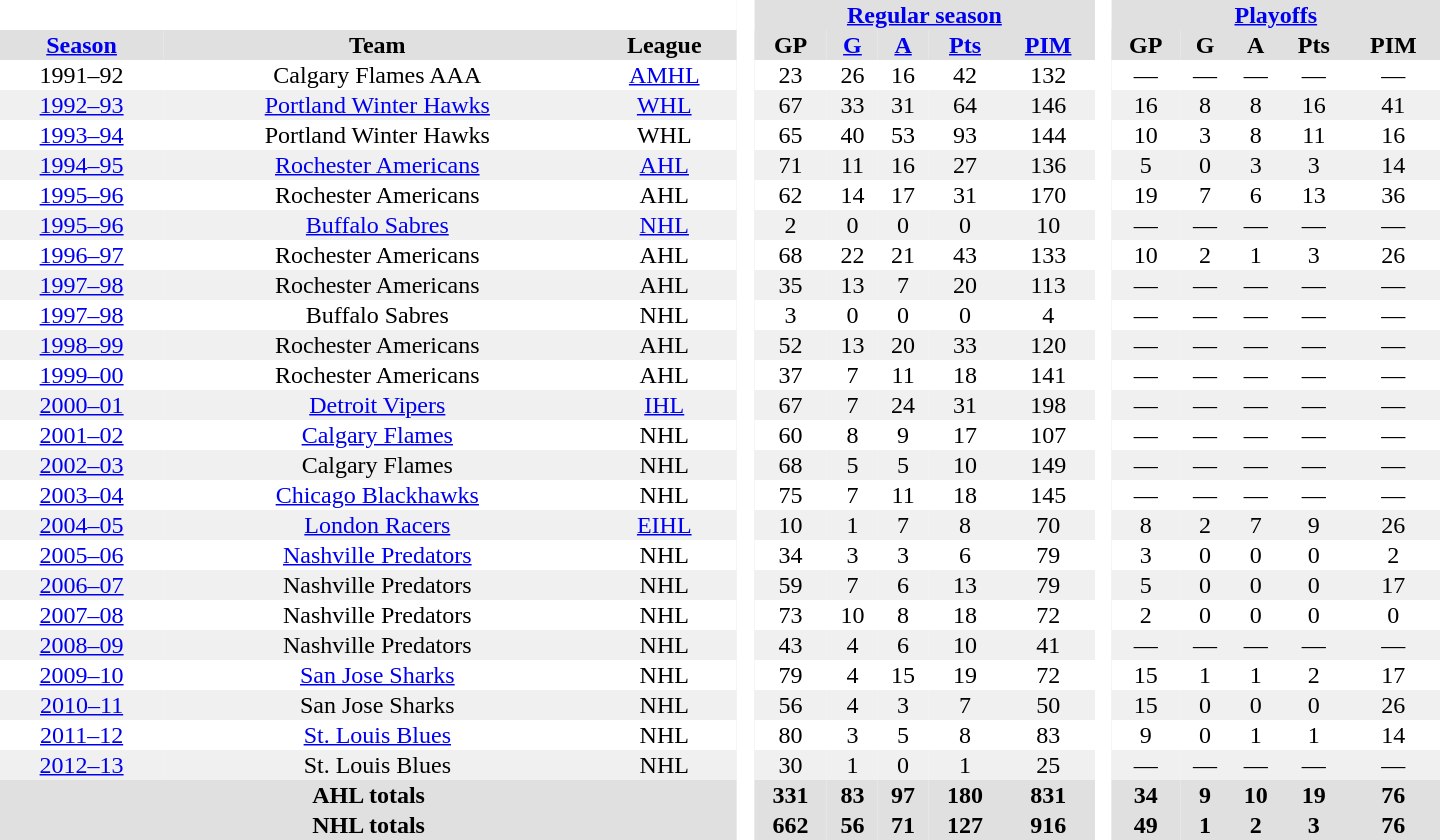<table border="0" cellpadding="1" cellspacing="0" style="text-align:center; width:60em">
<tr bgcolor="#e0e0e0">
<th colspan="3" bgcolor="#ffffff"> </th>
<th rowspan="99" bgcolor="#ffffff"> </th>
<th colspan="5"><a href='#'>Regular season</a></th>
<th rowspan="99" bgcolor="#ffffff"> </th>
<th colspan="5"><a href='#'>Playoffs</a></th>
</tr>
<tr bgcolor="#e0e0e0">
<th><a href='#'>Season</a></th>
<th>Team</th>
<th>League</th>
<th>GP</th>
<th><a href='#'>G</a></th>
<th><a href='#'>A</a></th>
<th><a href='#'>Pts</a></th>
<th><a href='#'>PIM</a></th>
<th>GP</th>
<th>G</th>
<th>A</th>
<th>Pts</th>
<th>PIM</th>
</tr>
<tr>
<td>1991–92</td>
<td>Calgary Flames AAA</td>
<td><a href='#'>AMHL</a></td>
<td>23</td>
<td>26</td>
<td>16</td>
<td>42</td>
<td>132</td>
<td>—</td>
<td>—</td>
<td>—</td>
<td>—</td>
<td>—</td>
</tr>
<tr bgcolor="#f0f0f0">
<td><a href='#'>1992–93</a></td>
<td><a href='#'>Portland Winter Hawks</a></td>
<td><a href='#'>WHL</a></td>
<td>67</td>
<td>33</td>
<td>31</td>
<td>64</td>
<td>146</td>
<td>16</td>
<td>8</td>
<td>8</td>
<td>16</td>
<td>41</td>
</tr>
<tr>
<td><a href='#'>1993–94</a></td>
<td>Portland Winter Hawks</td>
<td>WHL</td>
<td>65</td>
<td>40</td>
<td>53</td>
<td>93</td>
<td>144</td>
<td>10</td>
<td>3</td>
<td>8</td>
<td>11</td>
<td>16</td>
</tr>
<tr bgcolor="#f0f0f0">
<td><a href='#'>1994–95</a></td>
<td><a href='#'>Rochester Americans</a></td>
<td><a href='#'>AHL</a></td>
<td>71</td>
<td>11</td>
<td>16</td>
<td>27</td>
<td>136</td>
<td>5</td>
<td>0</td>
<td>3</td>
<td>3</td>
<td>14</td>
</tr>
<tr>
<td><a href='#'>1995–96</a></td>
<td>Rochester Americans</td>
<td>AHL</td>
<td>62</td>
<td>14</td>
<td>17</td>
<td>31</td>
<td>170</td>
<td>19</td>
<td>7</td>
<td>6</td>
<td>13</td>
<td>36</td>
</tr>
<tr bgcolor="#f0f0f0">
<td><a href='#'>1995–96</a></td>
<td><a href='#'>Buffalo Sabres</a></td>
<td><a href='#'>NHL</a></td>
<td>2</td>
<td>0</td>
<td>0</td>
<td>0</td>
<td>10</td>
<td>—</td>
<td>—</td>
<td>—</td>
<td>—</td>
<td>—</td>
</tr>
<tr>
<td><a href='#'>1996–97</a></td>
<td>Rochester Americans</td>
<td>AHL</td>
<td>68</td>
<td>22</td>
<td>21</td>
<td>43</td>
<td>133</td>
<td>10</td>
<td>2</td>
<td>1</td>
<td>3</td>
<td>26</td>
</tr>
<tr bgcolor="#f0f0f0">
<td><a href='#'>1997–98</a></td>
<td>Rochester Americans</td>
<td>AHL</td>
<td>35</td>
<td>13</td>
<td>7</td>
<td>20</td>
<td>113</td>
<td>—</td>
<td>—</td>
<td>—</td>
<td>—</td>
<td>—</td>
</tr>
<tr>
<td><a href='#'>1997–98</a></td>
<td>Buffalo Sabres</td>
<td>NHL</td>
<td>3</td>
<td>0</td>
<td>0</td>
<td>0</td>
<td>4</td>
<td>—</td>
<td>—</td>
<td>—</td>
<td>—</td>
<td>—</td>
</tr>
<tr bgcolor="#f0f0f0">
<td><a href='#'>1998–99</a></td>
<td>Rochester Americans</td>
<td>AHL</td>
<td>52</td>
<td>13</td>
<td>20</td>
<td>33</td>
<td>120</td>
<td>—</td>
<td>—</td>
<td>—</td>
<td>—</td>
<td>—</td>
</tr>
<tr>
<td><a href='#'>1999–00</a></td>
<td>Rochester Americans</td>
<td>AHL</td>
<td>37</td>
<td>7</td>
<td>11</td>
<td>18</td>
<td>141</td>
<td>—</td>
<td>—</td>
<td>—</td>
<td>—</td>
<td>—</td>
</tr>
<tr bgcolor="#f0f0f0">
<td><a href='#'>2000–01</a></td>
<td><a href='#'>Detroit Vipers</a></td>
<td><a href='#'>IHL</a></td>
<td>67</td>
<td>7</td>
<td>24</td>
<td>31</td>
<td>198</td>
<td>—</td>
<td>—</td>
<td>—</td>
<td>—</td>
<td>—</td>
</tr>
<tr>
<td><a href='#'>2001–02</a></td>
<td><a href='#'>Calgary Flames</a></td>
<td>NHL</td>
<td>60</td>
<td>8</td>
<td>9</td>
<td>17</td>
<td>107</td>
<td>—</td>
<td>—</td>
<td>—</td>
<td>—</td>
<td>—</td>
</tr>
<tr bgcolor="#f0f0f0">
<td><a href='#'>2002–03</a></td>
<td>Calgary Flames</td>
<td>NHL</td>
<td>68</td>
<td>5</td>
<td>5</td>
<td>10</td>
<td>149</td>
<td>—</td>
<td>—</td>
<td>—</td>
<td>—</td>
<td>—</td>
</tr>
<tr>
<td><a href='#'>2003–04</a></td>
<td><a href='#'>Chicago Blackhawks</a></td>
<td>NHL</td>
<td>75</td>
<td>7</td>
<td>11</td>
<td>18</td>
<td>145</td>
<td>—</td>
<td>—</td>
<td>—</td>
<td>—</td>
<td>—</td>
</tr>
<tr bgcolor="#f0f0f0">
<td><a href='#'>2004–05</a></td>
<td><a href='#'>London Racers</a></td>
<td><a href='#'>EIHL</a></td>
<td>10</td>
<td>1</td>
<td>7</td>
<td>8</td>
<td>70</td>
<td>8</td>
<td>2</td>
<td>7</td>
<td>9</td>
<td>26</td>
</tr>
<tr>
<td><a href='#'>2005–06</a></td>
<td><a href='#'>Nashville Predators</a></td>
<td>NHL</td>
<td>34</td>
<td>3</td>
<td>3</td>
<td>6</td>
<td>79</td>
<td>3</td>
<td>0</td>
<td>0</td>
<td>0</td>
<td>2</td>
</tr>
<tr bgcolor="#f0f0f0">
<td><a href='#'>2006–07</a></td>
<td>Nashville Predators</td>
<td>NHL</td>
<td>59</td>
<td>7</td>
<td>6</td>
<td>13</td>
<td>79</td>
<td>5</td>
<td>0</td>
<td>0</td>
<td>0</td>
<td>17</td>
</tr>
<tr>
<td><a href='#'>2007–08</a></td>
<td>Nashville Predators</td>
<td>NHL</td>
<td>73</td>
<td>10</td>
<td>8</td>
<td>18</td>
<td>72</td>
<td>2</td>
<td>0</td>
<td>0</td>
<td>0</td>
<td>0</td>
</tr>
<tr bgcolor="#f0f0f0">
<td><a href='#'>2008–09</a></td>
<td>Nashville Predators</td>
<td>NHL</td>
<td>43</td>
<td>4</td>
<td>6</td>
<td>10</td>
<td>41</td>
<td>—</td>
<td>—</td>
<td>—</td>
<td>—</td>
<td>—</td>
</tr>
<tr>
<td><a href='#'>2009–10</a></td>
<td><a href='#'>San Jose Sharks</a></td>
<td>NHL</td>
<td>79</td>
<td>4</td>
<td>15</td>
<td>19</td>
<td>72</td>
<td>15</td>
<td>1</td>
<td>1</td>
<td>2</td>
<td>17</td>
</tr>
<tr bgcolor="#f0f0f0">
<td><a href='#'>2010–11</a></td>
<td>San Jose Sharks</td>
<td>NHL</td>
<td>56</td>
<td>4</td>
<td>3</td>
<td>7</td>
<td>50</td>
<td>15</td>
<td>0</td>
<td>0</td>
<td>0</td>
<td>26</td>
</tr>
<tr>
<td><a href='#'>2011–12</a></td>
<td><a href='#'>St. Louis Blues</a></td>
<td>NHL</td>
<td>80</td>
<td>3</td>
<td>5</td>
<td>8</td>
<td>83</td>
<td>9</td>
<td>0</td>
<td>1</td>
<td>1</td>
<td>14</td>
</tr>
<tr bgcolor="#f0f0f0">
<td><a href='#'>2012–13</a></td>
<td>St. Louis Blues</td>
<td>NHL</td>
<td>30</td>
<td>1</td>
<td>0</td>
<td>1</td>
<td>25</td>
<td>—</td>
<td>—</td>
<td>—</td>
<td>—</td>
<td>—</td>
</tr>
<tr bgcolor="#e0e0e0">
<th colspan="3">AHL totals</th>
<th>331</th>
<th>83</th>
<th>97</th>
<th>180</th>
<th>831</th>
<th>34</th>
<th>9</th>
<th>10</th>
<th>19</th>
<th>76</th>
</tr>
<tr bgcolor="#e0e0e0">
<th colspan="3">NHL totals</th>
<th>662</th>
<th>56</th>
<th>71</th>
<th>127</th>
<th>916</th>
<th>49</th>
<th>1</th>
<th>2</th>
<th>3</th>
<th>76</th>
</tr>
</table>
